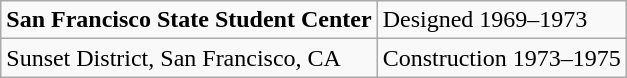<table class="wikitable" style="text-align:left">
<tr>
<td><strong>San Francisco State Student Center</strong></td>
<td>Designed 1969–1973</td>
</tr>
<tr>
<td>Sunset District, San Francisco, CA</td>
<td>Construction 1973–1975</td>
</tr>
</table>
